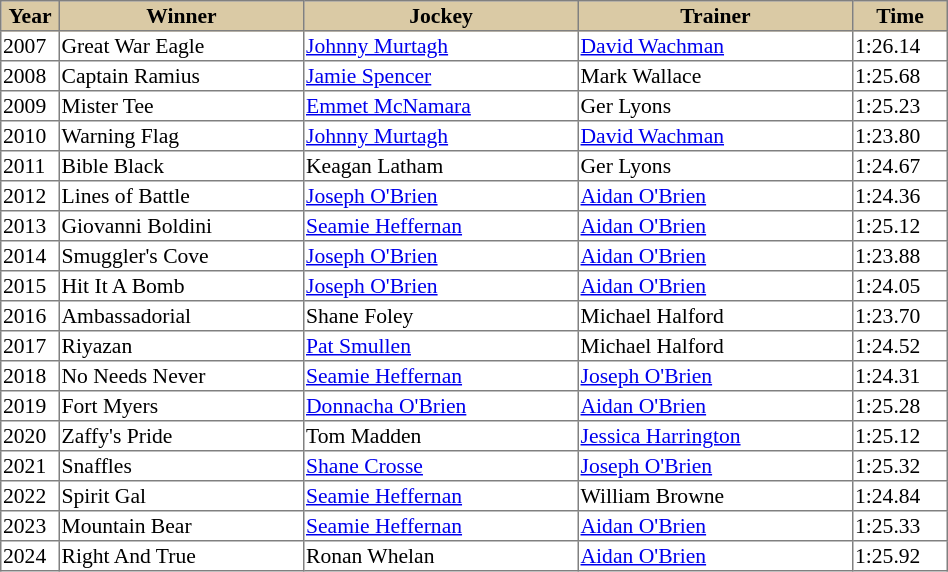<table class = "sortable" | border="1" style="border-collapse: collapse; font-size:90%">
<tr bgcolor="#DACAA5" align="center">
<th style="width:36px"><strong>Year</strong></th>
<th style="width:160px"><strong>Winner</strong></th>
<th style="width:180px"><strong>Jockey</strong></th>
<th style="width:180px"><strong>Trainer</strong></th>
<th style="width:60px"><strong>Time</strong></th>
</tr>
<tr>
<td>2007</td>
<td>Great War Eagle</td>
<td><a href='#'>Johnny Murtagh</a></td>
<td><a href='#'>David Wachman</a></td>
<td>1:26.14</td>
</tr>
<tr>
<td>2008</td>
<td>Captain Ramius</td>
<td><a href='#'>Jamie Spencer</a></td>
<td>Mark Wallace</td>
<td>1:25.68</td>
</tr>
<tr>
<td>2009</td>
<td>Mister Tee</td>
<td><a href='#'>Emmet McNamara</a></td>
<td>Ger Lyons</td>
<td>1:25.23</td>
</tr>
<tr>
<td>2010</td>
<td>Warning Flag</td>
<td><a href='#'>Johnny Murtagh</a></td>
<td><a href='#'>David Wachman</a></td>
<td>1:23.80</td>
</tr>
<tr>
<td>2011</td>
<td>Bible Black</td>
<td>Keagan Latham</td>
<td>Ger Lyons</td>
<td>1:24.67</td>
</tr>
<tr>
<td>2012</td>
<td>Lines of Battle</td>
<td><a href='#'>Joseph O'Brien</a></td>
<td><a href='#'>Aidan O'Brien</a></td>
<td>1:24.36</td>
</tr>
<tr>
<td>2013</td>
<td>Giovanni Boldini</td>
<td><a href='#'>Seamie Heffernan</a></td>
<td><a href='#'>Aidan O'Brien</a></td>
<td>1:25.12</td>
</tr>
<tr>
<td>2014</td>
<td>Smuggler's Cove</td>
<td><a href='#'>Joseph O'Brien</a></td>
<td><a href='#'>Aidan O'Brien</a></td>
<td>1:23.88</td>
</tr>
<tr>
<td>2015</td>
<td>Hit It A Bomb</td>
<td><a href='#'>Joseph O'Brien</a></td>
<td><a href='#'>Aidan O'Brien</a></td>
<td>1:24.05</td>
</tr>
<tr>
<td>2016</td>
<td>Ambassadorial</td>
<td>Shane Foley</td>
<td>Michael Halford</td>
<td>1:23.70</td>
</tr>
<tr>
<td>2017</td>
<td>Riyazan</td>
<td><a href='#'>Pat Smullen</a></td>
<td>Michael Halford</td>
<td>1:24.52</td>
</tr>
<tr>
<td>2018</td>
<td>No Needs Never</td>
<td><a href='#'>Seamie Heffernan</a></td>
<td><a href='#'>Joseph O'Brien</a></td>
<td>1:24.31</td>
</tr>
<tr>
<td>2019</td>
<td>Fort Myers</td>
<td><a href='#'>Donnacha O'Brien</a></td>
<td><a href='#'>Aidan O'Brien</a></td>
<td>1:25.28</td>
</tr>
<tr>
<td>2020</td>
<td>Zaffy's Pride</td>
<td>Tom Madden</td>
<td><a href='#'>Jessica Harrington</a></td>
<td>1:25.12</td>
</tr>
<tr>
<td>2021</td>
<td>Snaffles</td>
<td><a href='#'>Shane Crosse</a></td>
<td><a href='#'>Joseph O'Brien</a></td>
<td>1:25.32</td>
</tr>
<tr>
<td>2022</td>
<td>Spirit Gal</td>
<td><a href='#'>Seamie Heffernan</a></td>
<td>William Browne</td>
<td>1:24.84</td>
</tr>
<tr>
<td>2023</td>
<td>Mountain Bear</td>
<td><a href='#'>Seamie Heffernan</a></td>
<td><a href='#'>Aidan O'Brien</a></td>
<td>1:25.33</td>
</tr>
<tr>
<td>2024</td>
<td>Right And True</td>
<td>Ronan Whelan</td>
<td><a href='#'>Aidan O'Brien</a></td>
<td>1:25.92</td>
</tr>
</table>
